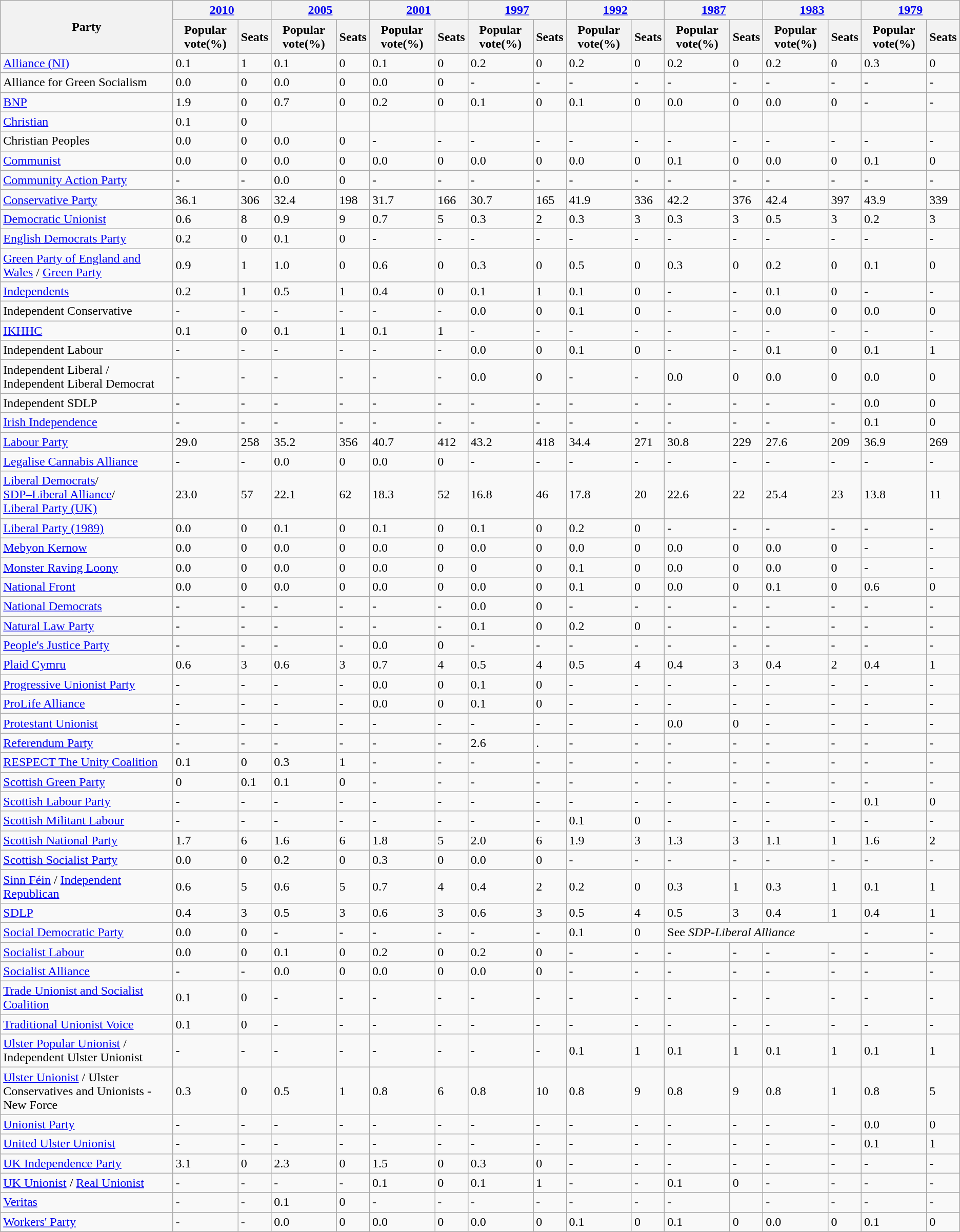<table class="wikitable sortable">
<tr>
<th rowspan="2">Party</th>
<th colspan="2"><a href='#'>2010</a></th>
<th colspan="2"><a href='#'>2005</a></th>
<th colspan="2"><a href='#'>2001</a></th>
<th colspan="2"><a href='#'>1997</a></th>
<th colspan="2"><a href='#'>1992</a></th>
<th colspan="2"><a href='#'>1987</a></th>
<th colspan="2"><a href='#'>1983</a></th>
<th colspan="2"><a href='#'>1979</a></th>
</tr>
<tr>
<th>Popular vote(%)</th>
<th>Seats</th>
<th>Popular vote(%)</th>
<th>Seats</th>
<th>Popular vote(%)</th>
<th>Seats</th>
<th>Popular vote(%)</th>
<th>Seats</th>
<th>Popular vote(%)</th>
<th>Seats</th>
<th>Popular vote(%)</th>
<th>Seats</th>
<th>Popular vote(%)</th>
<th>Seats</th>
<th>Popular vote(%)</th>
<th>Seats</th>
</tr>
<tr>
<td><a href='#'>Alliance (NI)</a></td>
<td>0.1</td>
<td>1</td>
<td>0.1</td>
<td>0</td>
<td>0.1</td>
<td>0</td>
<td>0.2</td>
<td>0</td>
<td>0.2</td>
<td>0</td>
<td>0.2</td>
<td>0</td>
<td>0.2</td>
<td>0</td>
<td>0.3</td>
<td>0</td>
</tr>
<tr>
<td>Alliance for Green Socialism</td>
<td>0.0</td>
<td>0</td>
<td>0.0</td>
<td>0</td>
<td>0.0</td>
<td>0</td>
<td>-</td>
<td>-</td>
<td>-</td>
<td>-</td>
<td>-</td>
<td>-</td>
<td>-</td>
<td>-</td>
<td>-</td>
<td>-</td>
</tr>
<tr>
<td><a href='#'>BNP</a></td>
<td>1.9</td>
<td>0</td>
<td>0.7</td>
<td>0</td>
<td>0.2</td>
<td>0</td>
<td>0.1</td>
<td>0</td>
<td>0.1</td>
<td>0</td>
<td>0.0</td>
<td>0</td>
<td>0.0</td>
<td>0</td>
<td>-</td>
<td>-</td>
</tr>
<tr>
<td><a href='#'>Christian</a></td>
<td>0.1</td>
<td>0</td>
<td></td>
<td></td>
<td></td>
<td></td>
<td></td>
<td></td>
<td></td>
<td></td>
<td></td>
<td></td>
<td></td>
<td></td>
<td></td>
<td></td>
</tr>
<tr>
<td>Christian Peoples</td>
<td>0.0</td>
<td>0</td>
<td>0.0</td>
<td>0</td>
<td>-</td>
<td>-</td>
<td>-</td>
<td>-</td>
<td>-</td>
<td>-</td>
<td>-</td>
<td>-</td>
<td>-</td>
<td>-</td>
<td>-</td>
<td>-</td>
</tr>
<tr>
<td><a href='#'>Communist</a></td>
<td>0.0</td>
<td>0</td>
<td>0.0</td>
<td>0</td>
<td>0.0</td>
<td>0</td>
<td>0.0</td>
<td>0</td>
<td>0.0</td>
<td>0</td>
<td>0.1</td>
<td>0</td>
<td>0.0</td>
<td>0</td>
<td>0.1</td>
<td>0</td>
</tr>
<tr>
<td><a href='#'>Community Action Party</a></td>
<td>-</td>
<td>-</td>
<td>0.0</td>
<td>0</td>
<td>-</td>
<td>-</td>
<td>-</td>
<td>-</td>
<td>-</td>
<td>-</td>
<td>-</td>
<td>-</td>
<td>-</td>
<td>-</td>
<td>-</td>
<td>-</td>
</tr>
<tr>
<td><a href='#'>Conservative Party</a></td>
<td>36.1</td>
<td>306</td>
<td>32.4</td>
<td>198</td>
<td>31.7</td>
<td>166</td>
<td>30.7</td>
<td>165</td>
<td>41.9</td>
<td>336</td>
<td>42.2</td>
<td>376</td>
<td>42.4</td>
<td>397</td>
<td>43.9</td>
<td>339</td>
</tr>
<tr>
<td><a href='#'>Democratic Unionist</a></td>
<td>0.6</td>
<td>8</td>
<td>0.9</td>
<td>9</td>
<td>0.7</td>
<td>5</td>
<td>0.3</td>
<td>2</td>
<td>0.3</td>
<td>3</td>
<td>0.3</td>
<td>3</td>
<td>0.5</td>
<td>3</td>
<td>0.2</td>
<td>3</td>
</tr>
<tr>
<td><a href='#'>English Democrats Party</a></td>
<td>0.2</td>
<td>0</td>
<td>0.1</td>
<td>0</td>
<td>-</td>
<td>-</td>
<td>-</td>
<td>-</td>
<td>-</td>
<td>-</td>
<td>-</td>
<td>-</td>
<td>-</td>
<td>-</td>
<td>-</td>
<td>-</td>
</tr>
<tr>
<td><a href='#'>Green Party of England and Wales</a> / <a href='#'>Green Party</a></td>
<td>0.9</td>
<td>1</td>
<td>1.0</td>
<td>0</td>
<td>0.6</td>
<td>0</td>
<td>0.3</td>
<td>0</td>
<td>0.5</td>
<td>0</td>
<td>0.3</td>
<td>0</td>
<td>0.2</td>
<td>0</td>
<td>0.1</td>
<td>0</td>
</tr>
<tr>
<td><a href='#'>Independents</a></td>
<td>0.2</td>
<td>1</td>
<td>0.5</td>
<td>1</td>
<td>0.4</td>
<td>0</td>
<td>0.1</td>
<td>1</td>
<td>0.1</td>
<td>0</td>
<td>-</td>
<td>-</td>
<td>0.1</td>
<td>0</td>
<td>-</td>
<td>-</td>
</tr>
<tr>
<td>Independent Conservative</td>
<td>-</td>
<td>-</td>
<td>-</td>
<td>-</td>
<td>-</td>
<td>-</td>
<td>0.0</td>
<td>0</td>
<td>0.1</td>
<td>0</td>
<td>-</td>
<td>-</td>
<td>0.0</td>
<td>0</td>
<td>0.0</td>
<td>0</td>
</tr>
<tr>
<td><a href='#'>IKHHC</a></td>
<td>0.1</td>
<td>0</td>
<td>0.1</td>
<td>1</td>
<td>0.1</td>
<td>1</td>
<td>-</td>
<td>-</td>
<td>-</td>
<td>-</td>
<td>-</td>
<td>-</td>
<td>-</td>
<td>-</td>
<td>-</td>
<td>-</td>
</tr>
<tr>
<td>Independent Labour</td>
<td>-</td>
<td>-</td>
<td>-</td>
<td>-</td>
<td>-</td>
<td>-</td>
<td>0.0</td>
<td>0</td>
<td>0.1</td>
<td>0</td>
<td>-</td>
<td>-</td>
<td>0.1</td>
<td>0</td>
<td>0.1</td>
<td>1</td>
</tr>
<tr>
<td>Independent Liberal / Independent Liberal Democrat</td>
<td>-</td>
<td>-</td>
<td>-</td>
<td>-</td>
<td>-</td>
<td>-</td>
<td>0.0</td>
<td>0</td>
<td>-</td>
<td>-</td>
<td>0.0</td>
<td>0</td>
<td>0.0</td>
<td>0</td>
<td>0.0</td>
<td>0</td>
</tr>
<tr>
<td>Independent SDLP</td>
<td>-</td>
<td>-</td>
<td>-</td>
<td>-</td>
<td>-</td>
<td>-</td>
<td>-</td>
<td>-</td>
<td>-</td>
<td>-</td>
<td>-</td>
<td>-</td>
<td>-</td>
<td>-</td>
<td>0.0</td>
<td>0</td>
</tr>
<tr>
<td><a href='#'>Irish Independence</a></td>
<td>-</td>
<td>-</td>
<td>-</td>
<td>-</td>
<td>-</td>
<td>-</td>
<td>-</td>
<td>-</td>
<td>-</td>
<td>-</td>
<td>-</td>
<td>-</td>
<td>-</td>
<td>-</td>
<td>0.1</td>
<td>0</td>
</tr>
<tr>
<td><a href='#'>Labour Party</a></td>
<td>29.0</td>
<td>258</td>
<td>35.2</td>
<td>356</td>
<td>40.7</td>
<td>412</td>
<td>43.2</td>
<td>418</td>
<td>34.4</td>
<td>271</td>
<td>30.8</td>
<td>229</td>
<td>27.6</td>
<td>209</td>
<td>36.9</td>
<td>269</td>
</tr>
<tr>
<td><a href='#'>Legalise Cannabis Alliance</a></td>
<td>-</td>
<td>-</td>
<td>0.0</td>
<td>0</td>
<td>0.0</td>
<td>0</td>
<td>-</td>
<td>-</td>
<td>-</td>
<td>-</td>
<td>-</td>
<td>-</td>
<td>-</td>
<td>-</td>
<td>-</td>
<td>-</td>
</tr>
<tr>
<td><a href='#'>Liberal Democrats</a>/<br><a href='#'>SDP–Liberal Alliance</a>/<br><a href='#'>Liberal Party (UK)</a></td>
<td>23.0</td>
<td>57</td>
<td>22.1</td>
<td>62</td>
<td>18.3</td>
<td>52</td>
<td>16.8</td>
<td>46</td>
<td>17.8</td>
<td>20</td>
<td>22.6</td>
<td>22</td>
<td>25.4</td>
<td>23</td>
<td>13.8</td>
<td>11</td>
</tr>
<tr>
<td><a href='#'>Liberal Party (1989)</a></td>
<td>0.0</td>
<td>0</td>
<td>0.1</td>
<td>0</td>
<td>0.1</td>
<td>0</td>
<td>0.1</td>
<td>0</td>
<td>0.2</td>
<td>0</td>
<td>-</td>
<td>-</td>
<td>-</td>
<td>-</td>
<td>-</td>
<td>-</td>
</tr>
<tr>
<td><a href='#'>Mebyon Kernow</a></td>
<td>0.0</td>
<td>0</td>
<td>0.0</td>
<td>0</td>
<td>0.0</td>
<td>0</td>
<td>0.0</td>
<td>0</td>
<td>0.0</td>
<td>0</td>
<td>0.0</td>
<td>0</td>
<td>0.0</td>
<td>0</td>
<td>-</td>
<td>-</td>
</tr>
<tr>
<td><a href='#'>Monster Raving Loony</a></td>
<td>0.0</td>
<td>0</td>
<td>0.0</td>
<td>0</td>
<td>0.0</td>
<td>0</td>
<td>0</td>
<td>0</td>
<td>0.1</td>
<td>0</td>
<td>0.0</td>
<td>0</td>
<td>0.0</td>
<td>0</td>
<td>-</td>
<td>-</td>
</tr>
<tr>
<td><a href='#'>National Front</a></td>
<td>0.0</td>
<td>0</td>
<td>0.0</td>
<td>0</td>
<td>0.0</td>
<td>0</td>
<td>0.0</td>
<td>0</td>
<td>0.1</td>
<td>0</td>
<td>0.0</td>
<td>0</td>
<td>0.1</td>
<td>0</td>
<td>0.6</td>
<td>0</td>
</tr>
<tr>
<td><a href='#'>National Democrats</a></td>
<td>-</td>
<td>-</td>
<td>-</td>
<td>-</td>
<td>-</td>
<td>-</td>
<td>0.0</td>
<td>0</td>
<td>-</td>
<td>-</td>
<td>-</td>
<td>-</td>
<td>-</td>
<td>-</td>
<td>-</td>
<td>-</td>
</tr>
<tr>
<td><a href='#'>Natural Law Party</a></td>
<td>-</td>
<td>-</td>
<td>-</td>
<td>-</td>
<td>-</td>
<td>-</td>
<td>0.1</td>
<td>0</td>
<td>0.2</td>
<td>0</td>
<td>-</td>
<td>-</td>
<td>-</td>
<td>-</td>
<td>-</td>
<td>-</td>
</tr>
<tr>
<td><a href='#'>People's Justice Party</a></td>
<td>-</td>
<td>-</td>
<td>-</td>
<td>-</td>
<td>0.0</td>
<td>0</td>
<td>-</td>
<td>-</td>
<td>-</td>
<td>-</td>
<td>-</td>
<td>-</td>
<td>-</td>
<td>-</td>
<td>-</td>
<td>-</td>
</tr>
<tr>
<td><a href='#'>Plaid Cymru</a></td>
<td>0.6</td>
<td>3</td>
<td>0.6</td>
<td>3</td>
<td>0.7</td>
<td>4</td>
<td>0.5</td>
<td>4</td>
<td>0.5</td>
<td>4</td>
<td>0.4</td>
<td>3</td>
<td>0.4</td>
<td>2</td>
<td>0.4</td>
<td>1</td>
</tr>
<tr>
<td><a href='#'>Progressive Unionist Party</a></td>
<td>-</td>
<td>-</td>
<td>-</td>
<td>-</td>
<td>0.0</td>
<td>0</td>
<td>0.1</td>
<td>0</td>
<td>-</td>
<td>-</td>
<td>-</td>
<td>-</td>
<td>-</td>
<td>-</td>
<td>-</td>
<td>-</td>
</tr>
<tr>
<td><a href='#'>ProLife Alliance</a></td>
<td>-</td>
<td>-</td>
<td>-</td>
<td>-</td>
<td>0.0</td>
<td>0</td>
<td>0.1</td>
<td>0</td>
<td>-</td>
<td>-</td>
<td>-</td>
<td>-</td>
<td>-</td>
<td>-</td>
<td>-</td>
<td>-</td>
</tr>
<tr>
<td><a href='#'>Protestant Unionist</a></td>
<td>-</td>
<td>-</td>
<td>-</td>
<td>-</td>
<td>-</td>
<td>-</td>
<td>-</td>
<td>-</td>
<td>-</td>
<td>-</td>
<td>0.0</td>
<td>0</td>
<td>-</td>
<td>-</td>
<td>-</td>
<td>-</td>
</tr>
<tr>
<td><a href='#'>Referendum Party</a></td>
<td>-</td>
<td>-</td>
<td>-</td>
<td>-</td>
<td>-</td>
<td>-</td>
<td>2.6</td>
<td>.</td>
<td>-</td>
<td>-</td>
<td>-</td>
<td>-</td>
<td>-</td>
<td>-</td>
<td>-</td>
<td>-</td>
</tr>
<tr>
<td><a href='#'>RESPECT The Unity Coalition</a></td>
<td>0.1</td>
<td>0</td>
<td>0.3</td>
<td>1</td>
<td>-</td>
<td>-</td>
<td>-</td>
<td>-</td>
<td>-</td>
<td>-</td>
<td>-</td>
<td>-</td>
<td>-</td>
<td>-</td>
<td>-</td>
<td>-</td>
</tr>
<tr>
<td><a href='#'>Scottish Green Party</a></td>
<td>0</td>
<td>0.1</td>
<td>0.1</td>
<td>0</td>
<td>-</td>
<td>-</td>
<td>-</td>
<td>-</td>
<td>-</td>
<td>-</td>
<td>-</td>
<td>-</td>
<td>-</td>
<td>-</td>
<td>-</td>
<td>-</td>
</tr>
<tr>
<td><a href='#'>Scottish Labour Party</a></td>
<td>-</td>
<td>-</td>
<td>-</td>
<td>-</td>
<td>-</td>
<td>-</td>
<td>-</td>
<td>-</td>
<td>-</td>
<td>-</td>
<td>-</td>
<td>-</td>
<td>-</td>
<td>-</td>
<td>0.1</td>
<td>0</td>
</tr>
<tr>
<td><a href='#'>Scottish Militant Labour</a></td>
<td>-</td>
<td>-</td>
<td>-</td>
<td>-</td>
<td>-</td>
<td>-</td>
<td>-</td>
<td>-</td>
<td>0.1</td>
<td>0</td>
<td>-</td>
<td>-</td>
<td>-</td>
<td>-</td>
<td>-</td>
<td>-</td>
</tr>
<tr>
<td><a href='#'>Scottish National Party</a></td>
<td>1.7</td>
<td>6</td>
<td>1.6</td>
<td>6</td>
<td>1.8</td>
<td>5</td>
<td>2.0</td>
<td>6</td>
<td>1.9</td>
<td>3</td>
<td>1.3</td>
<td>3</td>
<td>1.1</td>
<td>1</td>
<td>1.6</td>
<td>2</td>
</tr>
<tr>
<td><a href='#'>Scottish Socialist Party</a></td>
<td>0.0</td>
<td>0</td>
<td>0.2</td>
<td>0</td>
<td>0.3</td>
<td>0</td>
<td>0.0</td>
<td>0</td>
<td>-</td>
<td>-</td>
<td>-</td>
<td>-</td>
<td>-</td>
<td>-</td>
<td>-</td>
<td>-</td>
</tr>
<tr>
<td><a href='#'>Sinn Féin</a> / <a href='#'>Independent Republican</a></td>
<td>0.6</td>
<td>5</td>
<td>0.6</td>
<td>5</td>
<td>0.7</td>
<td>4</td>
<td>0.4</td>
<td>2</td>
<td>0.2</td>
<td>0</td>
<td>0.3</td>
<td>1</td>
<td>0.3</td>
<td>1</td>
<td>0.1</td>
<td>1</td>
</tr>
<tr>
<td><a href='#'>SDLP</a></td>
<td>0.4</td>
<td>3</td>
<td>0.5</td>
<td>3</td>
<td>0.6</td>
<td>3</td>
<td>0.6</td>
<td>3</td>
<td>0.5</td>
<td>4</td>
<td>0.5</td>
<td>3</td>
<td>0.4</td>
<td>1</td>
<td>0.4</td>
<td>1</td>
</tr>
<tr>
<td><a href='#'>Social Democratic Party</a></td>
<td>0.0</td>
<td>0</td>
<td>-</td>
<td>-</td>
<td>-</td>
<td>-</td>
<td>-</td>
<td>-</td>
<td>0.1</td>
<td>0</td>
<td colspan="4">See <em>SDP-Liberal Alliance</em></td>
<td>-</td>
<td>-</td>
</tr>
<tr>
<td><a href='#'>Socialist Labour</a></td>
<td>0.0</td>
<td>0</td>
<td>0.1</td>
<td>0</td>
<td>0.2</td>
<td>0</td>
<td>0.2</td>
<td>0</td>
<td>-</td>
<td>-</td>
<td>-</td>
<td>-</td>
<td>-</td>
<td>-</td>
<td>-</td>
<td>-</td>
</tr>
<tr>
<td><a href='#'>Socialist Alliance</a></td>
<td>-</td>
<td>-</td>
<td>0.0</td>
<td>0</td>
<td>0.0</td>
<td>0</td>
<td>0.0</td>
<td>0</td>
<td>-</td>
<td>-</td>
<td>-</td>
<td>-</td>
<td>-</td>
<td>-</td>
<td>-</td>
<td>-</td>
</tr>
<tr>
<td><a href='#'>Trade Unionist and Socialist Coalition</a></td>
<td>0.1</td>
<td>0</td>
<td>-</td>
<td>-</td>
<td>-</td>
<td>-</td>
<td>-</td>
<td>-</td>
<td>-</td>
<td>-</td>
<td>-</td>
<td>-</td>
<td>-</td>
<td>-</td>
<td>-</td>
<td>-</td>
</tr>
<tr>
<td><a href='#'>Traditional Unionist Voice</a></td>
<td>0.1</td>
<td>0</td>
<td>-</td>
<td>-</td>
<td>-</td>
<td>-</td>
<td>-</td>
<td>-</td>
<td>-</td>
<td>-</td>
<td>-</td>
<td>-</td>
<td>-</td>
<td>-</td>
<td>-</td>
<td>-</td>
</tr>
<tr>
<td><a href='#'>Ulster Popular Unionist</a> / Independent Ulster Unionist</td>
<td>-</td>
<td>-</td>
<td>-</td>
<td>-</td>
<td>-</td>
<td>-</td>
<td>-</td>
<td>-</td>
<td>0.1</td>
<td>1</td>
<td>0.1</td>
<td>1</td>
<td>0.1</td>
<td>1</td>
<td>0.1</td>
<td>1</td>
</tr>
<tr>
<td><a href='#'>Ulster Unionist</a> / Ulster Conservatives and Unionists - New Force</td>
<td>0.3</td>
<td>0</td>
<td>0.5</td>
<td>1</td>
<td>0.8</td>
<td>6</td>
<td>0.8</td>
<td>10</td>
<td>0.8</td>
<td>9</td>
<td>0.8</td>
<td>9</td>
<td>0.8</td>
<td>1</td>
<td>0.8</td>
<td>5</td>
</tr>
<tr>
<td><a href='#'>Unionist Party</a></td>
<td>-</td>
<td>-</td>
<td>-</td>
<td>-</td>
<td>-</td>
<td>-</td>
<td>-</td>
<td>-</td>
<td>-</td>
<td>-</td>
<td>-</td>
<td>-</td>
<td>-</td>
<td>-</td>
<td>0.0</td>
<td>0</td>
</tr>
<tr>
<td><a href='#'>United Ulster Unionist</a></td>
<td>-</td>
<td>-</td>
<td>-</td>
<td>-</td>
<td>-</td>
<td>-</td>
<td>-</td>
<td>-</td>
<td>-</td>
<td>-</td>
<td>-</td>
<td>-</td>
<td>-</td>
<td>-</td>
<td>0.1</td>
<td>1</td>
</tr>
<tr>
<td><a href='#'>UK Independence Party</a></td>
<td>3.1</td>
<td>0</td>
<td>2.3</td>
<td>0</td>
<td>1.5</td>
<td>0</td>
<td>0.3</td>
<td>0</td>
<td>-</td>
<td>-</td>
<td>-</td>
<td>-</td>
<td>-</td>
<td>-</td>
<td>-</td>
<td>-</td>
</tr>
<tr>
<td><a href='#'>UK Unionist</a> / <a href='#'>Real Unionist</a></td>
<td>-</td>
<td>-</td>
<td>-</td>
<td>-</td>
<td>0.1</td>
<td>0</td>
<td>0.1</td>
<td>1</td>
<td>-</td>
<td>-</td>
<td>0.1</td>
<td>0</td>
<td>-</td>
<td>-</td>
<td>-</td>
<td>-</td>
</tr>
<tr>
<td><a href='#'>Veritas</a></td>
<td>-</td>
<td>-</td>
<td>0.1</td>
<td>0</td>
<td>-</td>
<td>-</td>
<td>-</td>
<td>-</td>
<td>-</td>
<td>-</td>
<td>-</td>
<td></td>
<td>-</td>
<td>-</td>
<td>-</td>
<td>-</td>
</tr>
<tr>
<td><a href='#'>Workers' Party</a></td>
<td>-</td>
<td>-</td>
<td>0.0</td>
<td>0</td>
<td>0.0</td>
<td>0</td>
<td>0.0</td>
<td>0</td>
<td>0.1</td>
<td>0</td>
<td>0.1</td>
<td>0</td>
<td>0.0</td>
<td>0</td>
<td>0.1</td>
<td>0</td>
</tr>
</table>
